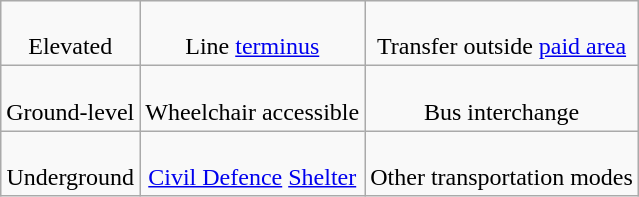<table class="wikitable">
<tr>
<td align=center><br>Elevated</td>
<td align=center> <br>Line <a href='#'>terminus</a></td>
<td align=center><br>Transfer outside <a href='#'>paid area</a></td>
</tr>
<tr>
<td align=center><br>Ground-level</td>
<td style='border-style: none none none none;text-align:center;'><br>Wheelchair accessible</td>
<td align=center><br>Bus interchange</td>
</tr>
<tr>
<td align=center><br>Underground</td>
<td align=center><br><a href='#'>Civil Defence</a> <a href='#'>Shelter</a></td>
<td align=center>     <br>Other transportation modes</td>
</tr>
</table>
